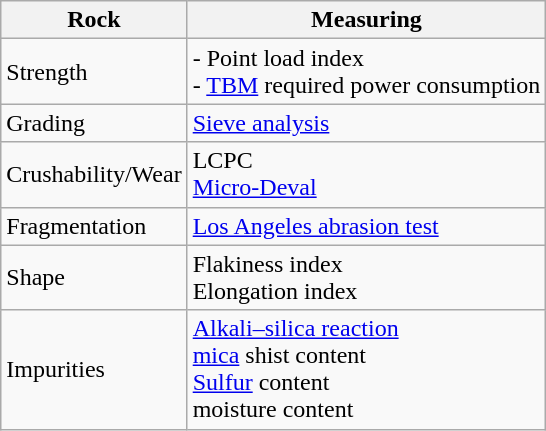<table class="wikitable">
<tr>
<th>Rock</th>
<th>Measuring</th>
</tr>
<tr>
<td>Strength</td>
<td>- Point load index<br>- <a href='#'>TBM</a> required power consumption</td>
</tr>
<tr>
<td>Grading</td>
<td><a href='#'>Sieve analysis</a></td>
</tr>
<tr>
<td>Crushability/Wear</td>
<td>LCPC<br><a href='#'>Micro-Deval</a></td>
</tr>
<tr>
<td>Fragmentation</td>
<td><a href='#'>Los Angeles abrasion test</a></td>
</tr>
<tr>
<td>Shape</td>
<td>Flakiness index<br>Elongation index</td>
</tr>
<tr>
<td>Impurities</td>
<td><a href='#'>Alkali–silica reaction</a><br><a href='#'>mica</a> shist content<br><a href='#'>Sulfur</a> content<br>moisture content</td>
</tr>
</table>
